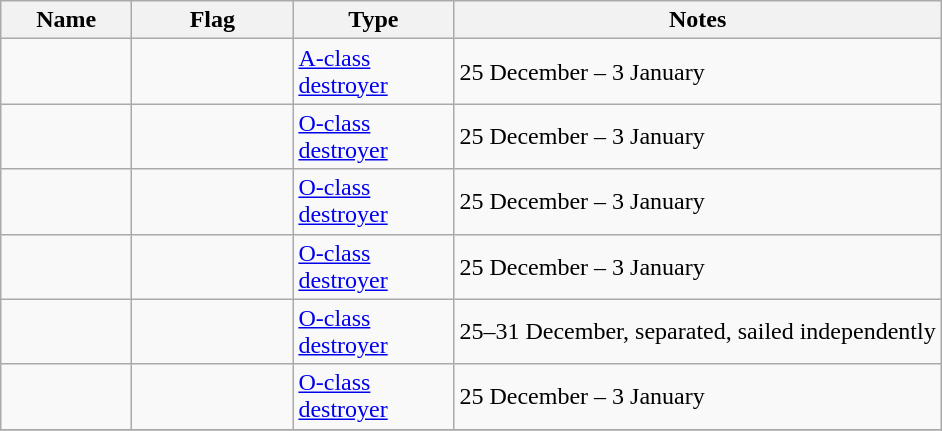<table class="wikitable sortable">
<tr>
<th scope="col" width="80px">Name</th>
<th scope="col" width="100px">Flag</th>
<th scope="col" width="100px">Type</th>
<th>Notes</th>
</tr>
<tr>
<td align="left"></td>
<td align="left"></td>
<td align="left"><a href='#'>A-class destroyer</a></td>
<td align="left">25 December – 3 January</td>
</tr>
<tr>
<td align="left"></td>
<td align="left"></td>
<td align="left"><a href='#'>O-class destroyer</a></td>
<td align="left">25 December – 3 January</td>
</tr>
<tr>
<td align="left"></td>
<td align="left"></td>
<td align="left"><a href='#'>O-class destroyer</a></td>
<td align="left">25 December – 3 January</td>
</tr>
<tr>
<td align="left"></td>
<td align="left"></td>
<td align="left"><a href='#'>O-class destroyer</a></td>
<td align="left">25 December – 3 January</td>
</tr>
<tr>
<td align="left"></td>
<td align="left"></td>
<td align="left"><a href='#'>O-class destroyer</a></td>
<td align="left">25–31 December, separated, sailed independently</td>
</tr>
<tr>
<td align="left"></td>
<td align="left"></td>
<td align="left"><a href='#'>O-class destroyer</a></td>
<td align="left">25 December – 3 January</td>
</tr>
<tr>
</tr>
</table>
